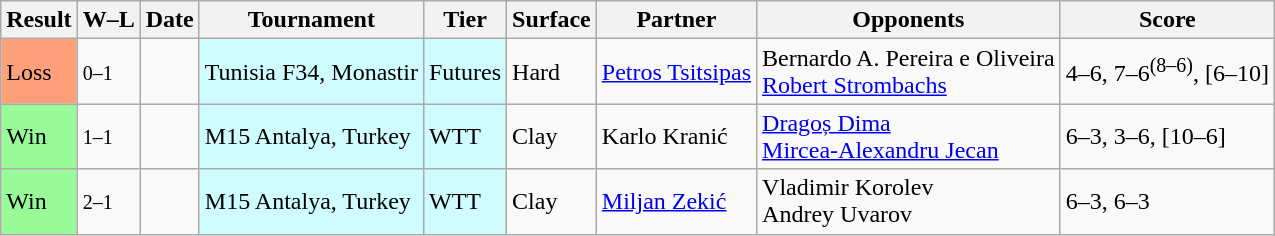<table class="sortable wikitable">
<tr>
<th>Result</th>
<th class="unsortable">W–L</th>
<th>Date</th>
<th>Tournament</th>
<th>Tier</th>
<th>Surface</th>
<th>Partner</th>
<th>Opponents</th>
<th class="unsortable">Score</th>
</tr>
<tr>
<td bgcolor=ffa07a>Loss</td>
<td><small>0–1</small></td>
<td></td>
<td style="background:#cffcff;">Tunisia F34, Monastir</td>
<td style="background:#cffcff;">Futures</td>
<td>Hard</td>
<td> <a href='#'>Petros Tsitsipas</a></td>
<td> Bernardo A. Pereira e Oliveira<br> <a href='#'>Robert Strombachs</a></td>
<td>4–6, 7–6<sup>(8–6)</sup>, [6–10]</td>
</tr>
<tr>
<td bgcolor=98fb98>Win</td>
<td><small>1–1</small></td>
<td></td>
<td style="background:#cffcff;">M15 Antalya, Turkey</td>
<td style="background:#cffcff;">WTT</td>
<td>Clay</td>
<td> Karlo Kranić</td>
<td> <a href='#'>Dragoș Dima</a> <br> <a href='#'>Mircea-Alexandru Jecan</a></td>
<td>6–3, 3–6, [10–6]</td>
</tr>
<tr>
<td bgcolor=98fb98>Win</td>
<td><small>2–1</small></td>
<td></td>
<td style="background:#cffcff;">M15 Antalya, Turkey</td>
<td style="background:#cffcff;">WTT</td>
<td>Clay</td>
<td> <a href='#'>Miljan Zekić</a></td>
<td> Vladimir Korolev <br> Andrey Uvarov</td>
<td>6–3, 6–3</td>
</tr>
</table>
